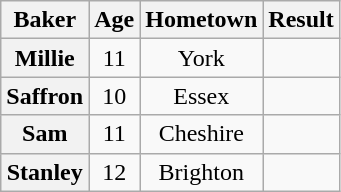<table class="wikitable sortable" style="display:inline-table; text-align:center">
<tr>
<th scope="col">Baker</th>
<th scope="col">Age</th>
<th scope="col">Hometown</th>
<th scope="col">Result</th>
</tr>
<tr>
<th scope="row">Millie</th>
<td>11</td>
<td>York</td>
<td></td>
</tr>
<tr>
<th scope="row">Saffron</th>
<td>10</td>
<td>Essex</td>
<td></td>
</tr>
<tr>
<th scope="row">Sam</th>
<td>11</td>
<td>Cheshire</td>
<td></td>
</tr>
<tr>
<th scope="row">Stanley</th>
<td>12</td>
<td>Brighton</td>
<td></td>
</tr>
</table>
